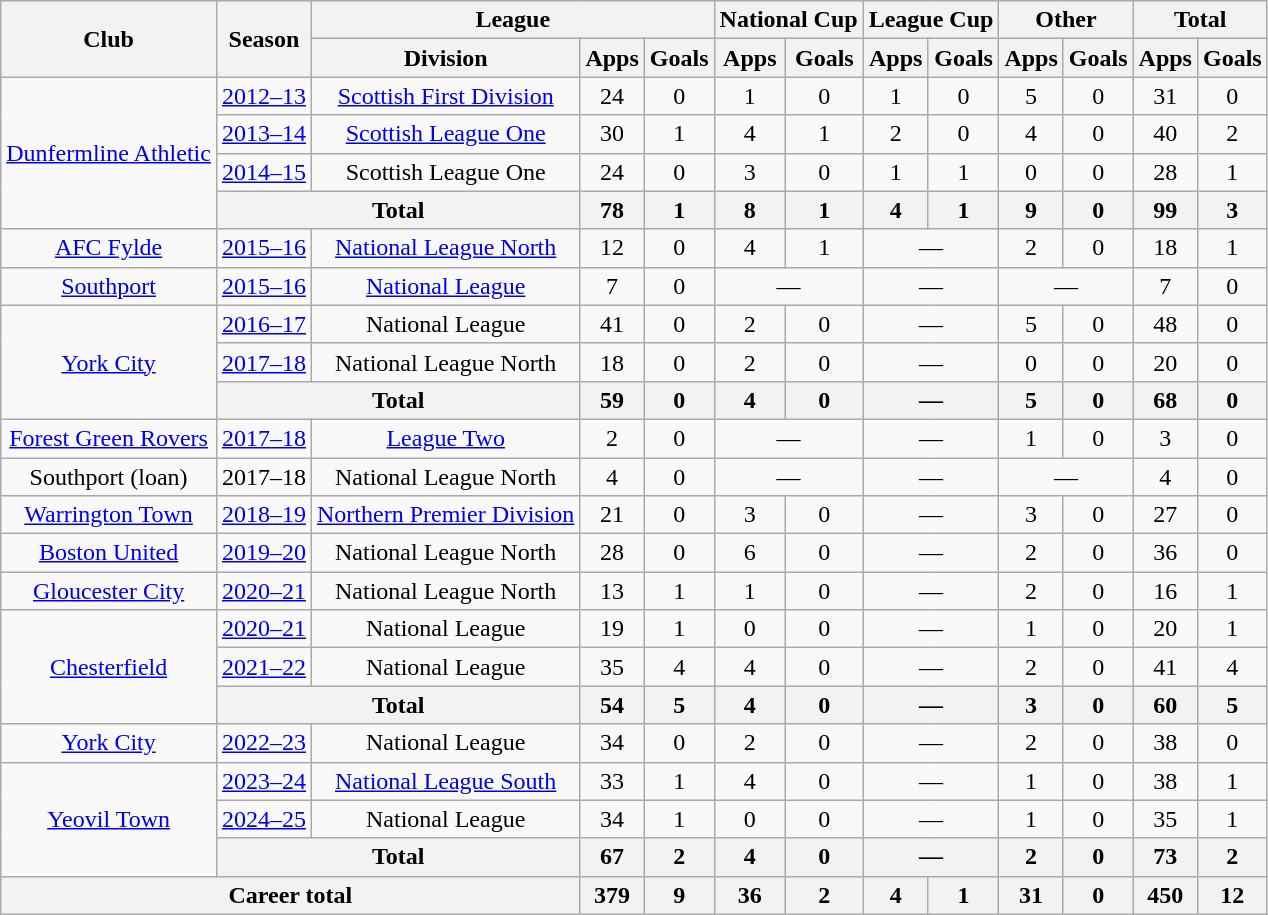<table class=wikitable style=text-align:center>
<tr>
<th rowspan=2>Club</th>
<th rowspan=2>Season</th>
<th colspan=3>League</th>
<th colspan=2>National Cup</th>
<th colspan=2>League Cup</th>
<th colspan=2>Other</th>
<th colspan=2>Total</th>
</tr>
<tr>
<th>Division</th>
<th>Apps</th>
<th>Goals</th>
<th>Apps</th>
<th>Goals</th>
<th>Apps</th>
<th>Goals</th>
<th>Apps</th>
<th>Goals</th>
<th>Apps</th>
<th>Goals</th>
</tr>
<tr>
<td rowspan=4><a href='#'>Dunfermline Athletic</a></td>
<td><a href='#'>2012–13</a></td>
<td><a href='#'>Scottish First Division</a></td>
<td>24</td>
<td>0</td>
<td>1</td>
<td>0</td>
<td>1</td>
<td>0</td>
<td>5</td>
<td>0</td>
<td>31</td>
<td>0</td>
</tr>
<tr>
<td><a href='#'>2013–14</a></td>
<td><a href='#'>Scottish League One</a></td>
<td>30</td>
<td>1</td>
<td>4</td>
<td>1</td>
<td>2</td>
<td>0</td>
<td>4</td>
<td>0</td>
<td>40</td>
<td>2</td>
</tr>
<tr>
<td><a href='#'>2014–15</a></td>
<td>Scottish League One</td>
<td>24</td>
<td>0</td>
<td>3</td>
<td>0</td>
<td>1</td>
<td>1</td>
<td>0</td>
<td>0</td>
<td>28</td>
<td>1</td>
</tr>
<tr>
<th colspan=2>Total</th>
<th>78</th>
<th>1</th>
<th>8</th>
<th>1</th>
<th>4</th>
<th>1</th>
<th>9</th>
<th>0</th>
<th>99</th>
<th>3</th>
</tr>
<tr>
<td><a href='#'>AFC Fylde</a></td>
<td><a href='#'>2015–16</a></td>
<td><a href='#'>National League North</a></td>
<td>12</td>
<td>0</td>
<td>4</td>
<td>1</td>
<td colspan=2>—</td>
<td>2</td>
<td>0</td>
<td>18</td>
<td>1</td>
</tr>
<tr>
<td><a href='#'>Southport</a></td>
<td><a href='#'>2015–16</a></td>
<td><a href='#'>National League</a></td>
<td>7</td>
<td>0</td>
<td colspan=2>—</td>
<td colspan=2>—</td>
<td colspan=2>—</td>
<td>7</td>
<td>0</td>
</tr>
<tr>
<td rowspan=3><a href='#'>York City</a></td>
<td><a href='#'>2016–17</a></td>
<td>National League</td>
<td>41</td>
<td>0</td>
<td>2</td>
<td>0</td>
<td colspan=2>—</td>
<td>5</td>
<td>0</td>
<td>48</td>
<td>0</td>
</tr>
<tr>
<td><a href='#'>2017–18</a></td>
<td>National League North</td>
<td>18</td>
<td>0</td>
<td>2</td>
<td>0</td>
<td colspan=2>—</td>
<td>0</td>
<td>0</td>
<td>20</td>
<td>0</td>
</tr>
<tr>
<th colspan=2>Total</th>
<th>59</th>
<th>0</th>
<th>4</th>
<th>0</th>
<th colspan=2>—</th>
<th>5</th>
<th>0</th>
<th>68</th>
<th>0</th>
</tr>
<tr>
<td><a href='#'>Forest Green Rovers</a></td>
<td><a href='#'>2017–18</a></td>
<td><a href='#'>League Two</a></td>
<td>2</td>
<td>0</td>
<td colspan=2>—</td>
<td colspan=2>—</td>
<td>1</td>
<td>0</td>
<td>3</td>
<td>0</td>
</tr>
<tr>
<td>Southport (loan)</td>
<td>2017–18</td>
<td>National League North</td>
<td>4</td>
<td>0</td>
<td colspan=2>—</td>
<td colspan=2>—</td>
<td colspan=2>—</td>
<td>4</td>
<td>0</td>
</tr>
<tr>
<td><a href='#'>Warrington Town</a></td>
<td><a href='#'>2018–19</a></td>
<td><a href='#'>Northern Premier Division</a></td>
<td>21</td>
<td>0</td>
<td>3</td>
<td>0</td>
<td colspan="2">—</td>
<td>3</td>
<td>0</td>
<td>27</td>
<td>0</td>
</tr>
<tr>
<td><a href='#'>Boston United</a></td>
<td><a href='#'>2019–20</a></td>
<td>National League North</td>
<td>28</td>
<td>0</td>
<td>6</td>
<td>0</td>
<td colspan="2">—</td>
<td>2</td>
<td>0</td>
<td>36</td>
<td>0</td>
</tr>
<tr>
<td><a href='#'>Gloucester City</a></td>
<td><a href='#'>2020–21</a></td>
<td>National League North</td>
<td>13</td>
<td>1</td>
<td>1</td>
<td>0</td>
<td colspan="2">—</td>
<td>2</td>
<td>0</td>
<td>16</td>
<td>1</td>
</tr>
<tr>
<td rowspan="3"><a href='#'>Chesterfield</a></td>
<td><a href='#'>2020–21</a></td>
<td>National League</td>
<td>19</td>
<td>1</td>
<td>0</td>
<td>0</td>
<td colspan="2">—</td>
<td>1</td>
<td>0</td>
<td>20</td>
<td>1</td>
</tr>
<tr>
<td><a href='#'>2021–22</a></td>
<td>National League</td>
<td>35</td>
<td>4</td>
<td>4</td>
<td>0</td>
<td colspan="2">—</td>
<td>2</td>
<td>0</td>
<td>41</td>
<td>4</td>
</tr>
<tr>
<th colspan="2">Total</th>
<th>54</th>
<th>5</th>
<th>4</th>
<th>0</th>
<th colspan=2>—</th>
<th>3</th>
<th>0</th>
<th>60</th>
<th>5</th>
</tr>
<tr>
<td><a href='#'>York City</a></td>
<td><a href='#'>2022–23</a></td>
<td>National League</td>
<td>34</td>
<td>0</td>
<td>2</td>
<td>0</td>
<td colspan="2">—</td>
<td>2</td>
<td>0</td>
<td>38</td>
<td>0</td>
</tr>
<tr>
<td rowspan="3"><a href='#'>Yeovil Town</a></td>
<td><a href='#'>2023–24</a></td>
<td><a href='#'>National League South</a></td>
<td>33</td>
<td>1</td>
<td>4</td>
<td>0</td>
<td colspan=2>—</td>
<td>1</td>
<td>0</td>
<td>38</td>
<td>1</td>
</tr>
<tr>
<td><a href='#'>2024–25</a></td>
<td>National League</td>
<td>34</td>
<td>1</td>
<td>0</td>
<td>0</td>
<td colspan=2>—</td>
<td>1</td>
<td>0</td>
<td>35</td>
<td>1</td>
</tr>
<tr>
<th colspan="2">Total</th>
<th>67</th>
<th>2</th>
<th>4</th>
<th>0</th>
<th colspan=2>—</th>
<th>2</th>
<th>0</th>
<th>73</th>
<th>2</th>
</tr>
<tr>
<th colspan=3>Career total</th>
<th>379</th>
<th>9</th>
<th>36</th>
<th>2</th>
<th>4</th>
<th>1</th>
<th>31</th>
<th>0</th>
<th>450</th>
<th>12</th>
</tr>
</table>
